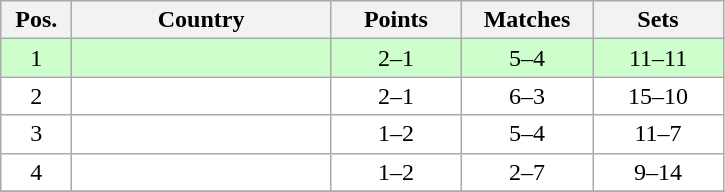<table class="wikitable" style="text-align:center;">
<tr>
<th width=40>Pos.</th>
<th width=165>Country</th>
<th width=80>Points</th>
<th width=80>Matches</th>
<th width=80>Sets</th>
</tr>
<tr style="background:#ccffcc;">
<td>1</td>
<td style="text-align:left;"></td>
<td>2–1</td>
<td>5–4</td>
<td>11–11</td>
</tr>
<tr style="background:#ffffff;">
<td>2</td>
<td style="text-align:left;"></td>
<td>2–1</td>
<td>6–3</td>
<td>15–10</td>
</tr>
<tr style="background:#ffffff;">
<td>3</td>
<td style="text-align:left;"></td>
<td>1–2</td>
<td>5–4</td>
<td>11–7</td>
</tr>
<tr style="background:#ffffff;">
<td>4</td>
<td style="text-align:left;"></td>
<td>1–2</td>
<td>2–7</td>
<td>9–14</td>
</tr>
<tr style="background:#ffffff;">
</tr>
</table>
